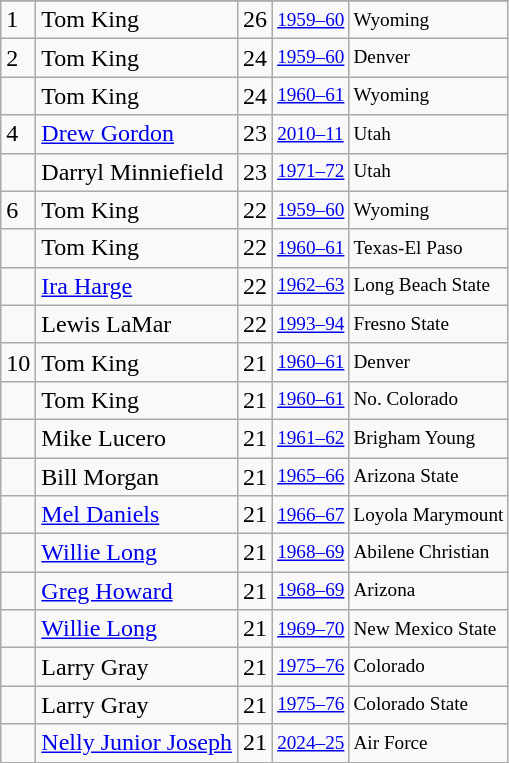<table class="wikitable">
<tr>
</tr>
<tr>
<td>1</td>
<td>Tom King</td>
<td>26</td>
<td style="font-size:80%;"><a href='#'>1959–60</a></td>
<td style="font-size:80%;">Wyoming</td>
</tr>
<tr>
<td>2</td>
<td>Tom King</td>
<td>24</td>
<td style="font-size:80%;"><a href='#'>1959–60</a></td>
<td style="font-size:80%;">Denver</td>
</tr>
<tr>
<td></td>
<td>Tom King</td>
<td>24</td>
<td style="font-size:80%;"><a href='#'>1960–61</a></td>
<td style="font-size:80%;">Wyoming</td>
</tr>
<tr>
<td>4</td>
<td><a href='#'>Drew Gordon</a></td>
<td>23</td>
<td style="font-size:80%;"><a href='#'>2010–11</a></td>
<td style="font-size:80%;">Utah</td>
</tr>
<tr>
<td></td>
<td>Darryl Minniefield</td>
<td>23</td>
<td style="font-size:80%;"><a href='#'>1971–72</a></td>
<td style="font-size:80%;">Utah</td>
</tr>
<tr>
<td>6</td>
<td>Tom King</td>
<td>22</td>
<td style="font-size:80%;"><a href='#'>1959–60</a></td>
<td style="font-size:80%;">Wyoming</td>
</tr>
<tr>
<td></td>
<td>Tom King</td>
<td>22</td>
<td style="font-size:80%;"><a href='#'>1960–61</a></td>
<td style="font-size:80%;">Texas-El Paso</td>
</tr>
<tr>
<td></td>
<td><a href='#'>Ira Harge</a></td>
<td>22</td>
<td style="font-size:80%;"><a href='#'>1962–63</a></td>
<td style="font-size:80%;">Long Beach State</td>
</tr>
<tr>
<td></td>
<td>Lewis LaMar</td>
<td>22</td>
<td style="font-size:80%;"><a href='#'>1993–94</a></td>
<td style="font-size:80%;">Fresno State</td>
</tr>
<tr>
<td>10</td>
<td>Tom King</td>
<td>21</td>
<td style="font-size:80%;"><a href='#'>1960–61</a></td>
<td style="font-size:80%;">Denver</td>
</tr>
<tr>
<td></td>
<td>Tom King</td>
<td>21</td>
<td style="font-size:80%;"><a href='#'>1960–61</a></td>
<td style="font-size:80%;">No. Colorado</td>
</tr>
<tr>
<td></td>
<td>Mike Lucero</td>
<td>21</td>
<td style="font-size:80%;"><a href='#'>1961–62</a></td>
<td style="font-size:80%;">Brigham Young</td>
</tr>
<tr>
<td></td>
<td>Bill Morgan</td>
<td>21</td>
<td style="font-size:80%;"><a href='#'>1965–66</a></td>
<td style="font-size:80%;">Arizona State</td>
</tr>
<tr>
<td></td>
<td><a href='#'>Mel Daniels</a></td>
<td>21</td>
<td style="font-size:80%;"><a href='#'>1966–67</a></td>
<td style="font-size:80%;">Loyola Marymount</td>
</tr>
<tr>
<td></td>
<td><a href='#'>Willie Long</a></td>
<td>21</td>
<td style="font-size:80%;"><a href='#'>1968–69</a></td>
<td style="font-size:80%;">Abilene Christian</td>
</tr>
<tr>
<td></td>
<td><a href='#'>Greg Howard</a></td>
<td>21</td>
<td style="font-size:80%;"><a href='#'>1968–69</a></td>
<td style="font-size:80%;">Arizona</td>
</tr>
<tr>
<td></td>
<td><a href='#'>Willie Long</a></td>
<td>21</td>
<td style="font-size:80%;"><a href='#'>1969–70</a></td>
<td style="font-size:80%;">New Mexico State</td>
</tr>
<tr>
<td></td>
<td>Larry Gray</td>
<td>21</td>
<td style="font-size:80%;"><a href='#'>1975–76</a></td>
<td style="font-size:80%;">Colorado</td>
</tr>
<tr>
<td></td>
<td>Larry Gray</td>
<td>21</td>
<td style="font-size:80%;"><a href='#'>1975–76</a></td>
<td style="font-size:80%;">Colorado State</td>
</tr>
<tr>
<td></td>
<td><a href='#'>Nelly Junior Joseph</a></td>
<td>21</td>
<td style="font-size:80%;"><a href='#'>2024–25</a></td>
<td style="font-size:80%;">Air Force</td>
</tr>
</table>
